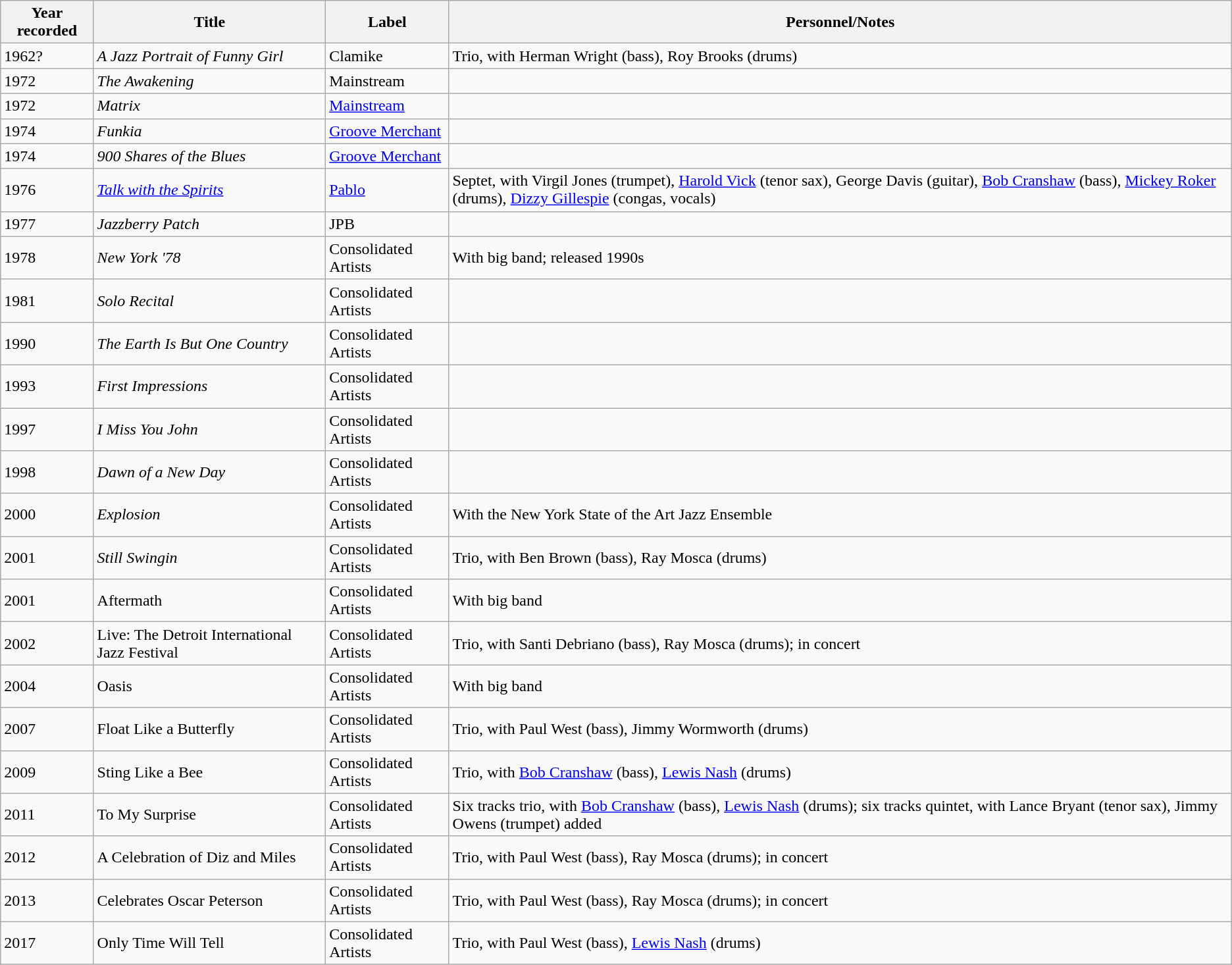<table class="wikitable sortable">
<tr>
<th>Year recorded</th>
<th>Title</th>
<th>Label</th>
<th>Personnel/Notes</th>
</tr>
<tr>
<td>1962?</td>
<td><em>A Jazz Portrait of Funny Girl</em></td>
<td>Clamike</td>
<td>Trio, with Herman Wright (bass), Roy Brooks (drums)</td>
</tr>
<tr>
<td>1972</td>
<td><em>The Awakening</em></td>
<td>Mainstream</td>
<td></td>
</tr>
<tr>
<td>1972</td>
<td><em>Matrix</em></td>
<td><a href='#'>Mainstream</a></td>
<td></td>
</tr>
<tr>
<td>1974</td>
<td><em>Funkia</em></td>
<td><a href='#'>Groove Merchant</a></td>
<td></td>
</tr>
<tr>
<td>1974</td>
<td><em>900 Shares of the Blues</em></td>
<td><a href='#'>Groove Merchant</a></td>
<td></td>
</tr>
<tr>
<td>1976</td>
<td><em><a href='#'>Talk with the Spirits</a></em></td>
<td><a href='#'>Pablo</a></td>
<td>Septet, with Virgil Jones (trumpet), <a href='#'>Harold Vick</a> (tenor sax), George Davis (guitar), <a href='#'>Bob Cranshaw</a> (bass), <a href='#'>Mickey Roker</a> (drums), <a href='#'>Dizzy Gillespie</a> (congas, vocals)</td>
</tr>
<tr>
<td>1977</td>
<td><em>Jazzberry Patch</em></td>
<td>JPB</td>
<td></td>
</tr>
<tr>
<td>1978</td>
<td><em>New York '78</em></td>
<td>Consolidated Artists</td>
<td>With big band; released 1990s</td>
</tr>
<tr>
<td>1981</td>
<td><em>Solo Recital</em></td>
<td>Consolidated Artists</td>
<td></td>
</tr>
<tr>
<td>1990</td>
<td><em>The Earth Is But One Country</em></td>
<td>Consolidated Artists</td>
<td></td>
</tr>
<tr>
<td>1993</td>
<td><em>First Impressions</em></td>
<td>Consolidated Artists</td>
<td></td>
</tr>
<tr>
<td>1997</td>
<td><em>I Miss You John</em></td>
<td>Consolidated Artists</td>
<td></td>
</tr>
<tr>
<td>1998</td>
<td><em>Dawn of a New Day</em></td>
<td>Consolidated Artists</td>
<td></td>
</tr>
<tr>
<td>2000</td>
<td><em>Explosion</em></td>
<td>Consolidated Artists</td>
<td>With the New York State of the Art Jazz Ensemble</td>
</tr>
<tr>
<td>2001</td>
<td><em>Still Swingin<strong></td>
<td>Consolidated Artists</td>
<td>Trio, with Ben Brown (bass), Ray Mosca (drums)</td>
</tr>
<tr>
<td>2001</td>
<td></em>Aftermath<em></td>
<td>Consolidated Artists</td>
<td>With big band</td>
</tr>
<tr>
<td>2002</td>
<td></em>Live: The Detroit International Jazz Festival<em></td>
<td>Consolidated Artists</td>
<td>Trio, with Santi Debriano (bass), Ray Mosca (drums); in concert</td>
</tr>
<tr>
<td>2004</td>
<td></em>Oasis<em></td>
<td>Consolidated Artists</td>
<td>With big band</td>
</tr>
<tr>
<td>2007</td>
<td></em>Float Like a Butterfly<em></td>
<td>Consolidated Artists</td>
<td>Trio, with Paul West (bass), Jimmy Wormworth (drums)</td>
</tr>
<tr>
<td>2009</td>
<td></em>Sting Like a Bee<em></td>
<td>Consolidated Artists</td>
<td>Trio, with <a href='#'>Bob Cranshaw</a> (bass), <a href='#'>Lewis Nash</a> (drums)</td>
</tr>
<tr>
<td>2011</td>
<td></em>To My Surprise<em></td>
<td>Consolidated Artists</td>
<td>Six tracks trio, with <a href='#'>Bob Cranshaw</a> (bass), <a href='#'>Lewis Nash</a> (drums); six tracks quintet, with Lance Bryant (tenor sax), Jimmy Owens (trumpet) added</td>
</tr>
<tr>
<td>2012</td>
<td></em>A Celebration of Diz and Miles<em></td>
<td>Consolidated Artists</td>
<td>Trio, with Paul West (bass), Ray Mosca (drums); in concert</td>
</tr>
<tr>
<td>2013</td>
<td></em>Celebrates Oscar Peterson<em></td>
<td>Consolidated Artists</td>
<td>Trio, with Paul West (bass), Ray Mosca (drums); in concert</td>
</tr>
<tr>
<td>2017</td>
<td></em>Only Time Will Tell<em></td>
<td>Consolidated Artists</td>
<td>Trio, with Paul West (bass), <a href='#'>Lewis Nash</a> (drums)</td>
</tr>
</table>
